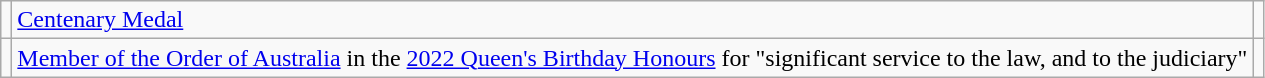<table class="wikitable">
<tr>
<td></td>
<td><a href='#'>Centenary Medal</a></td>
<td></td>
</tr>
<tr>
<td></td>
<td><a href='#'>Member of the Order of Australia</a> in the <a href='#'>2022 Queen's Birthday Honours</a> for "significant service to the law, and to the judiciary"</td>
<td></td>
</tr>
</table>
